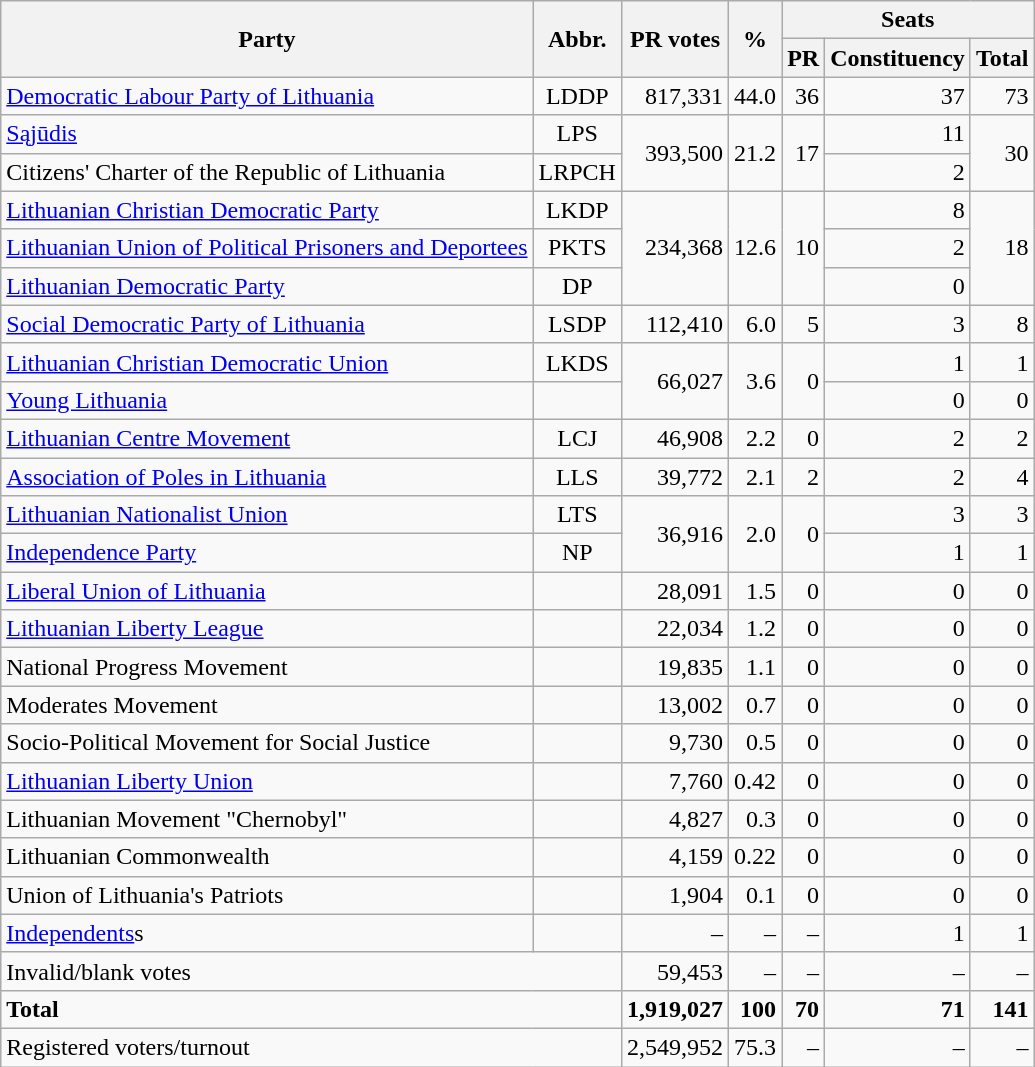<table class=wikitable style=text-align:right>
<tr>
<th rowspan=2>Party</th>
<th rowspan=2>Abbr.</th>
<th rowspan=2>PR votes</th>
<th rowspan=2>%</th>
<th colspan=3>Seats</th>
</tr>
<tr>
<th>PR</th>
<th>Constituency</th>
<th>Total</th>
</tr>
<tr>
<td align=left><a href='#'>Democratic Labour Party of Lithuania</a></td>
<td align=center>LDDP</td>
<td>817,331</td>
<td>44.0</td>
<td>36</td>
<td>37</td>
<td>73</td>
</tr>
<tr>
<td align=left><a href='#'>Sąjūdis</a></td>
<td align=center>LPS</td>
<td rowspan=2>393,500</td>
<td rowspan=2>21.2</td>
<td rowspan=2>17</td>
<td>11</td>
<td rowspan=2>30</td>
</tr>
<tr>
<td align=left>Citizens' Charter of the Republic of Lithuania</td>
<td align=center>LRPCH</td>
<td>2</td>
</tr>
<tr>
<td align=left><a href='#'>Lithuanian Christian Democratic Party</a></td>
<td align=center>LKDP</td>
<td rowspan=3>234,368</td>
<td rowspan=3>12.6</td>
<td rowspan=3>10</td>
<td>8</td>
<td rowspan=3>18</td>
</tr>
<tr>
<td align=left><a href='#'>Lithuanian Union of Political Prisoners and Deportees</a></td>
<td align=center>PKTS</td>
<td>2</td>
</tr>
<tr>
<td align=left><a href='#'>Lithuanian Democratic Party</a></td>
<td align=center>DP</td>
<td>0</td>
</tr>
<tr>
<td align=left><a href='#'>Social Democratic Party of Lithuania</a></td>
<td align=center>LSDP</td>
<td>112,410</td>
<td>6.0</td>
<td>5</td>
<td>3</td>
<td>8</td>
</tr>
<tr>
<td align=left><a href='#'>Lithuanian Christian Democratic Union</a></td>
<td align=center>LKDS</td>
<td rowspan=2>66,027</td>
<td rowspan=2>3.6</td>
<td rowspan=2>0</td>
<td>1</td>
<td>1</td>
</tr>
<tr>
<td align=left><a href='#'>Young Lithuania</a></td>
<td></td>
<td>0</td>
<td>0</td>
</tr>
<tr>
<td align=left><a href='#'>Lithuanian Centre Movement</a></td>
<td align=center>LCJ</td>
<td>46,908</td>
<td>2.2</td>
<td>0</td>
<td>2</td>
<td>2</td>
</tr>
<tr>
<td align=left><a href='#'>Association of Poles in Lithuania</a></td>
<td align=center>LLS</td>
<td>39,772</td>
<td>2.1</td>
<td>2</td>
<td>2</td>
<td>4</td>
</tr>
<tr>
<td align=left><a href='#'>Lithuanian Nationalist Union</a></td>
<td align=center>LTS</td>
<td rowspan=2>36,916</td>
<td rowspan=2>2.0</td>
<td rowspan=2>0</td>
<td>3</td>
<td>3</td>
</tr>
<tr>
<td align=left><a href='#'>Independence Party</a></td>
<td align=center>NP</td>
<td>1</td>
<td>1</td>
</tr>
<tr>
<td align=left><a href='#'>Liberal Union of Lithuania</a></td>
<td></td>
<td>28,091</td>
<td>1.5</td>
<td>0</td>
<td>0</td>
<td>0</td>
</tr>
<tr>
<td align=left><a href='#'>Lithuanian Liberty League</a></td>
<td></td>
<td>22,034</td>
<td>1.2</td>
<td>0</td>
<td>0</td>
<td>0</td>
</tr>
<tr>
<td align=left>National Progress Movement</td>
<td></td>
<td>19,835</td>
<td>1.1</td>
<td>0</td>
<td>0</td>
<td>0</td>
</tr>
<tr>
<td align=left>Moderates Movement</td>
<td></td>
<td>13,002</td>
<td>0.7</td>
<td>0</td>
<td>0</td>
<td>0</td>
</tr>
<tr>
<td align=left>Socio-Political Movement for Social Justice</td>
<td></td>
<td>9,730</td>
<td>0.5</td>
<td>0</td>
<td>0</td>
<td>0</td>
</tr>
<tr>
<td align=left><a href='#'>Lithuanian Liberty Union</a></td>
<td></td>
<td>7,760</td>
<td>0.42</td>
<td>0</td>
<td>0</td>
<td>0</td>
</tr>
<tr>
<td align=left>Lithuanian Movement "Chernobyl"</td>
<td></td>
<td>4,827</td>
<td>0.3</td>
<td>0</td>
<td>0</td>
<td>0</td>
</tr>
<tr>
<td align=left>Lithuanian Commonwealth</td>
<td></td>
<td>4,159</td>
<td>0.22</td>
<td>0</td>
<td>0</td>
<td>0</td>
</tr>
<tr>
<td align=left>Union of Lithuania's Patriots</td>
<td></td>
<td>1,904</td>
<td>0.1</td>
<td>0</td>
<td>0</td>
<td>0</td>
</tr>
<tr>
<td align=left><a href='#'>Independents</a>s</td>
<td></td>
<td>–</td>
<td>–</td>
<td>–</td>
<td>1</td>
<td>1</td>
</tr>
<tr>
<td align=left colspan=2>Invalid/blank votes</td>
<td>59,453</td>
<td>–</td>
<td>–</td>
<td>–</td>
<td>–</td>
</tr>
<tr>
<td align=left colspan=2><strong>Total</strong></td>
<td><strong>1,919,027</strong></td>
<td><strong>100</strong></td>
<td><strong>70</strong></td>
<td><strong>71</strong></td>
<td><strong>141</strong></td>
</tr>
<tr>
<td align=left colspan=2>Registered voters/turnout</td>
<td>2,549,952</td>
<td>75.3</td>
<td>–</td>
<td>–</td>
<td>–</td>
</tr>
</table>
